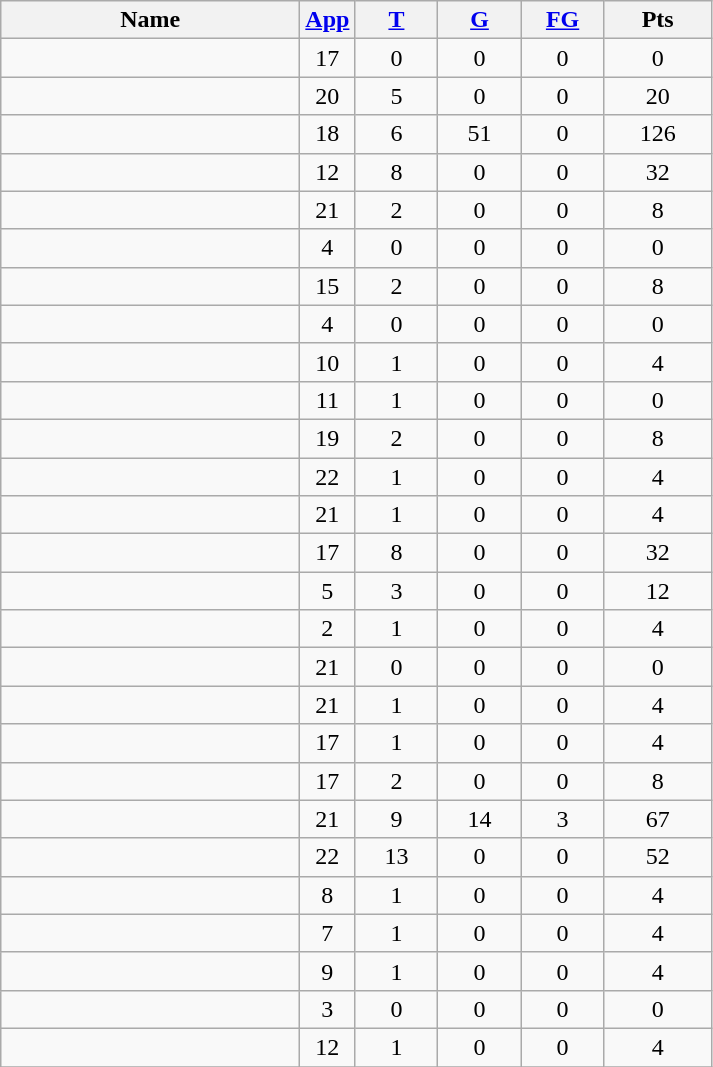<table class="wikitable sortable" style="text-align: center;">
<tr>
<th style="width:12em">Name</th>
<th><a href='#'>App</a></th>
<th style="width:3em"><a href='#'>T</a></th>
<th style="width:3em"><a href='#'>G</a></th>
<th style="width:3em"><a href='#'>FG</a></th>
<th style="width:4em">Pts</th>
</tr>
<tr>
<td style="text-align:left;"></td>
<td>17</td>
<td>0</td>
<td>0</td>
<td>0</td>
<td>0</td>
</tr>
<tr>
<td style="text-align:left;"></td>
<td>20</td>
<td>5</td>
<td>0</td>
<td>0</td>
<td>20</td>
</tr>
<tr>
<td style="text-align:left;"></td>
<td>18</td>
<td>6</td>
<td>51</td>
<td>0</td>
<td>126</td>
</tr>
<tr>
<td style="text-align:left;"></td>
<td>12</td>
<td>8</td>
<td>0</td>
<td>0</td>
<td>32</td>
</tr>
<tr>
<td style="text-align:left;"></td>
<td>21</td>
<td>2</td>
<td>0</td>
<td>0</td>
<td>8</td>
</tr>
<tr>
<td style="text-align:left;"></td>
<td>4</td>
<td>0</td>
<td>0</td>
<td>0</td>
<td>0</td>
</tr>
<tr>
<td style="text-align:left;"></td>
<td>15</td>
<td>2</td>
<td>0</td>
<td>0</td>
<td>8</td>
</tr>
<tr>
<td style="text-align:left;"></td>
<td>4</td>
<td>0</td>
<td>0</td>
<td>0</td>
<td>0</td>
</tr>
<tr>
<td style="text-align:left;"></td>
<td>10</td>
<td>1</td>
<td>0</td>
<td>0</td>
<td>4</td>
</tr>
<tr>
<td style="text-align:left;"></td>
<td>11</td>
<td>1</td>
<td>0</td>
<td>0</td>
<td>0</td>
</tr>
<tr>
<td style="text-align:left;"></td>
<td>19</td>
<td>2</td>
<td>0</td>
<td>0</td>
<td>8</td>
</tr>
<tr>
<td style="text-align:left;"></td>
<td>22</td>
<td>1</td>
<td>0</td>
<td>0</td>
<td>4</td>
</tr>
<tr>
<td style="text-align:left;"></td>
<td>21</td>
<td>1</td>
<td>0</td>
<td>0</td>
<td>4</td>
</tr>
<tr>
<td style="text-align:left;"></td>
<td>17</td>
<td>8</td>
<td>0</td>
<td>0</td>
<td>32</td>
</tr>
<tr>
<td style="text-align:left;"></td>
<td>5</td>
<td>3</td>
<td>0</td>
<td>0</td>
<td>12</td>
</tr>
<tr>
<td style="text-align:left;"></td>
<td>2</td>
<td>1</td>
<td>0</td>
<td>0</td>
<td>4</td>
</tr>
<tr>
<td style="text-align:left;"></td>
<td>21</td>
<td>0</td>
<td>0</td>
<td>0</td>
<td>0</td>
</tr>
<tr>
<td style="text-align:left;"></td>
<td>21</td>
<td>1</td>
<td>0</td>
<td>0</td>
<td>4</td>
</tr>
<tr>
<td style="text-align:left;"></td>
<td>17</td>
<td>1</td>
<td>0</td>
<td>0</td>
<td>4</td>
</tr>
<tr>
<td style="text-align:left;"></td>
<td>17</td>
<td>2</td>
<td>0</td>
<td>0</td>
<td>8</td>
</tr>
<tr>
<td style="text-align:left;"></td>
<td>21</td>
<td>9</td>
<td>14</td>
<td>3</td>
<td>67</td>
</tr>
<tr>
<td style="text-align:left;"></td>
<td>22</td>
<td>13</td>
<td>0</td>
<td>0</td>
<td>52</td>
</tr>
<tr>
<td style="text-align:left;"></td>
<td>8</td>
<td>1</td>
<td>0</td>
<td>0</td>
<td>4</td>
</tr>
<tr>
<td style="text-align:left;"></td>
<td>7</td>
<td>1</td>
<td>0</td>
<td>0</td>
<td>4</td>
</tr>
<tr>
<td style="text-align:left;"></td>
<td>9</td>
<td>1</td>
<td>0</td>
<td>0</td>
<td>4</td>
</tr>
<tr>
<td style="text-align:left;"></td>
<td>3</td>
<td>0</td>
<td>0</td>
<td>0</td>
<td>0</td>
</tr>
<tr>
<td style="text-align:left;"></td>
<td>12</td>
<td>1</td>
<td>0</td>
<td>0</td>
<td>4</td>
</tr>
<tr class="sortbottom">
</tr>
</table>
